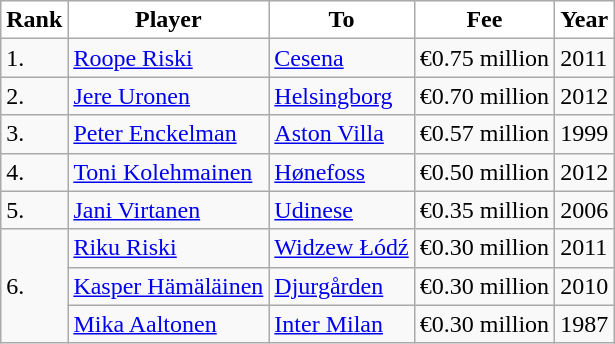<table border="0" class="wikitable">
<tr>
<th ! style="color:black; background:white;">Rank</th>
<th ! style="color:black; background:white;">Player</th>
<th ! style="color:black; background:white;">To</th>
<th ! style="color:black; background:white;">Fee</th>
<th ! style="color:black; background:white;">Year</th>
</tr>
<tr>
<td>1.</td>
<td> <a href='#'>Roope Riski</a></td>
<td> <a href='#'>Cesena</a></td>
<td>€0.75 million</td>
<td>2011</td>
</tr>
<tr>
<td>2.</td>
<td> <a href='#'>Jere Uronen</a></td>
<td> <a href='#'>Helsingborg</a></td>
<td>€0.70 million</td>
<td>2012</td>
</tr>
<tr>
<td>3.</td>
<td> <a href='#'>Peter Enckelman</a></td>
<td> <a href='#'>Aston Villa</a></td>
<td>€0.57 million</td>
<td>1999</td>
</tr>
<tr>
<td>4.</td>
<td> <a href='#'>Toni Kolehmainen</a></td>
<td> <a href='#'>Hønefoss</a></td>
<td>€0.50 million</td>
<td>2012</td>
</tr>
<tr>
<td>5.</td>
<td> <a href='#'>Jani Virtanen</a></td>
<td> <a href='#'>Udinese</a></td>
<td>€0.35 million</td>
<td>2006</td>
</tr>
<tr>
<td rowspan=3>6.</td>
<td> <a href='#'>Riku Riski</a></td>
<td> <a href='#'>Widzew Łódź</a></td>
<td>€0.30 million</td>
<td>2011</td>
</tr>
<tr>
<td> <a href='#'>Kasper Hämäläinen</a></td>
<td> <a href='#'>Djurgården</a></td>
<td>€0.30 million</td>
<td>2010</td>
</tr>
<tr>
<td> <a href='#'>Mika Aaltonen</a></td>
<td> <a href='#'>Inter Milan</a></td>
<td>€0.30 million</td>
<td>1987</td>
</tr>
</table>
